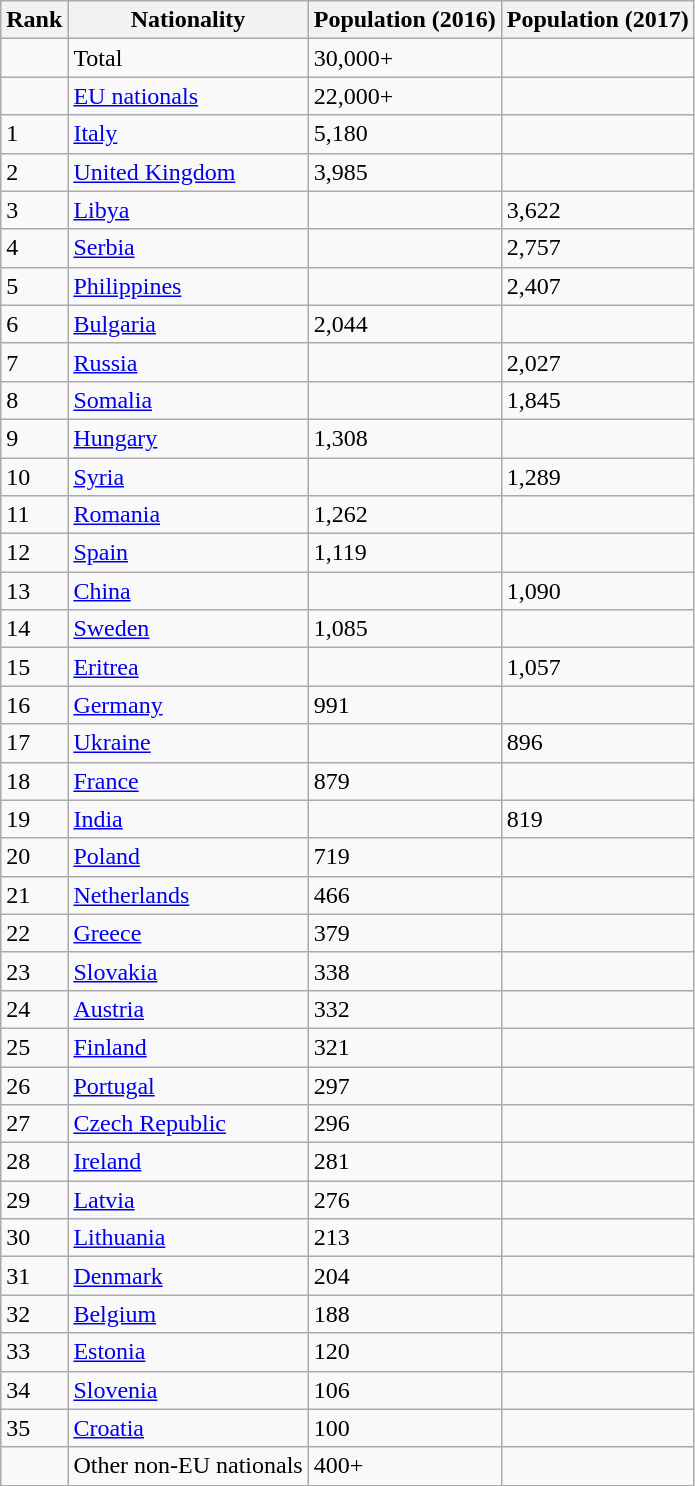<table class="wikitable">
<tr>
<th>Rank</th>
<th>Nationality</th>
<th>Population (2016)</th>
<th>Population (2017)</th>
</tr>
<tr>
<td></td>
<td>Total</td>
<td>30,000+</td>
<td></td>
</tr>
<tr>
<td></td>
<td> <a href='#'>EU nationals</a></td>
<td>22,000+</td>
<td></td>
</tr>
<tr>
<td>1</td>
<td> <a href='#'>Italy</a></td>
<td>5,180</td>
<td></td>
</tr>
<tr>
<td>2</td>
<td> <a href='#'>United Kingdom</a></td>
<td>3,985</td>
<td></td>
</tr>
<tr>
<td>3</td>
<td> <a href='#'>Libya</a></td>
<td></td>
<td>3,622</td>
</tr>
<tr>
<td>4</td>
<td> <a href='#'>Serbia</a></td>
<td></td>
<td>2,757</td>
</tr>
<tr>
<td>5</td>
<td> <a href='#'>Philippines</a></td>
<td></td>
<td>2,407</td>
</tr>
<tr>
<td>6</td>
<td> <a href='#'>Bulgaria</a></td>
<td>2,044</td>
<td></td>
</tr>
<tr>
<td>7</td>
<td> <a href='#'>Russia</a></td>
<td></td>
<td>2,027</td>
</tr>
<tr>
<td>8</td>
<td> <a href='#'>Somalia</a></td>
<td></td>
<td>1,845</td>
</tr>
<tr>
<td>9</td>
<td> <a href='#'>Hungary</a></td>
<td>1,308</td>
<td></td>
</tr>
<tr>
<td>10</td>
<td> <a href='#'>Syria</a></td>
<td></td>
<td>1,289</td>
</tr>
<tr>
<td>11</td>
<td> <a href='#'>Romania</a></td>
<td>1,262</td>
<td></td>
</tr>
<tr>
<td>12</td>
<td> <a href='#'>Spain</a></td>
<td>1,119</td>
<td></td>
</tr>
<tr>
<td>13</td>
<td> <a href='#'>China</a></td>
<td></td>
<td>1,090</td>
</tr>
<tr>
<td>14</td>
<td> <a href='#'>Sweden</a></td>
<td>1,085</td>
<td></td>
</tr>
<tr>
<td>15</td>
<td> <a href='#'>Eritrea</a></td>
<td></td>
<td>1,057</td>
</tr>
<tr>
<td>16</td>
<td> <a href='#'>Germany</a></td>
<td>991</td>
<td></td>
</tr>
<tr>
<td>17</td>
<td> <a href='#'>Ukraine</a></td>
<td></td>
<td>896</td>
</tr>
<tr>
<td>18</td>
<td> <a href='#'>France</a></td>
<td>879</td>
<td></td>
</tr>
<tr>
<td>19</td>
<td> <a href='#'>India</a></td>
<td></td>
<td>819</td>
</tr>
<tr>
<td>20</td>
<td> <a href='#'>Poland</a></td>
<td>719</td>
<td></td>
</tr>
<tr>
<td>21</td>
<td> <a href='#'>Netherlands</a></td>
<td>466</td>
<td></td>
</tr>
<tr>
<td>22</td>
<td> <a href='#'>Greece</a></td>
<td>379</td>
<td></td>
</tr>
<tr>
<td>23</td>
<td> <a href='#'>Slovakia</a></td>
<td>338</td>
<td></td>
</tr>
<tr>
<td>24</td>
<td> <a href='#'>Austria</a></td>
<td>332</td>
<td></td>
</tr>
<tr>
<td>25</td>
<td> <a href='#'>Finland</a></td>
<td>321</td>
<td></td>
</tr>
<tr>
<td>26</td>
<td> <a href='#'>Portugal</a></td>
<td>297</td>
<td></td>
</tr>
<tr>
<td>27</td>
<td> <a href='#'>Czech Republic</a></td>
<td>296</td>
<td></td>
</tr>
<tr>
<td>28</td>
<td> <a href='#'>Ireland</a></td>
<td>281</td>
<td></td>
</tr>
<tr>
<td>29</td>
<td> <a href='#'>Latvia</a></td>
<td>276</td>
<td></td>
</tr>
<tr>
<td>30</td>
<td> <a href='#'>Lithuania</a></td>
<td>213</td>
<td></td>
</tr>
<tr>
<td>31</td>
<td> <a href='#'>Denmark</a></td>
<td>204</td>
<td></td>
</tr>
<tr>
<td>32</td>
<td> <a href='#'>Belgium</a></td>
<td>188</td>
<td></td>
</tr>
<tr>
<td>33</td>
<td> <a href='#'>Estonia</a></td>
<td>120</td>
<td></td>
</tr>
<tr>
<td>34</td>
<td> <a href='#'>Slovenia</a></td>
<td>106</td>
<td></td>
</tr>
<tr>
<td>35</td>
<td> <a href='#'>Croatia</a></td>
<td>100</td>
<td></td>
</tr>
<tr>
<td></td>
<td>Other non-EU nationals</td>
<td>400+</td>
<td></td>
</tr>
</table>
